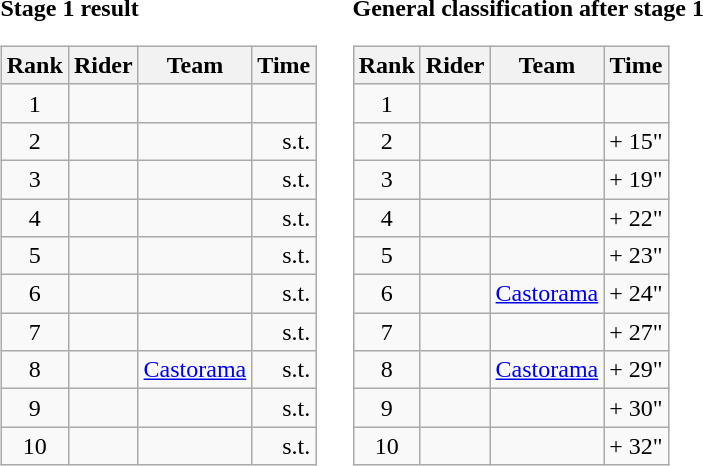<table>
<tr>
<td><strong>Stage 1 result</strong><br><table class="wikitable">
<tr>
<th scope="col">Rank</th>
<th scope="col">Rider</th>
<th scope="col">Team</th>
<th scope="col">Time</th>
</tr>
<tr>
<td style="text-align:center;">1</td>
<td></td>
<td></td>
<td style="text-align:right;"></td>
</tr>
<tr>
<td style="text-align:center;">2</td>
<td></td>
<td></td>
<td style="text-align:right;">s.t.</td>
</tr>
<tr>
<td style="text-align:center;">3</td>
<td></td>
<td></td>
<td style="text-align:right;">s.t.</td>
</tr>
<tr>
<td style="text-align:center;">4</td>
<td></td>
<td></td>
<td style="text-align:right;">s.t.</td>
</tr>
<tr>
<td style="text-align:center;">5</td>
<td></td>
<td></td>
<td style="text-align:right;">s.t.</td>
</tr>
<tr>
<td style="text-align:center;">6</td>
<td></td>
<td></td>
<td style="text-align:right;">s.t.</td>
</tr>
<tr>
<td style="text-align:center;">7</td>
<td></td>
<td></td>
<td style="text-align:right;">s.t.</td>
</tr>
<tr>
<td style="text-align:center;">8</td>
<td></td>
<td><a href='#'>Castorama</a></td>
<td style="text-align:right;">s.t.</td>
</tr>
<tr>
<td style="text-align:center;">9</td>
<td></td>
<td></td>
<td style="text-align:right;">s.t.</td>
</tr>
<tr>
<td style="text-align:center;">10</td>
<td></td>
<td></td>
<td style="text-align:right;">s.t.</td>
</tr>
</table>
</td>
<td></td>
<td><strong>General classification after stage 1</strong><br><table class="wikitable">
<tr>
<th scope="col">Rank</th>
<th scope="col">Rider</th>
<th scope="col">Team</th>
<th scope="col">Time</th>
</tr>
<tr>
<td style="text-align:center;">1</td>
<td> </td>
<td></td>
<td style="text-align:right;"></td>
</tr>
<tr>
<td style="text-align:center;">2</td>
<td></td>
<td></td>
<td style="text-align:right;">+ 15"</td>
</tr>
<tr>
<td style="text-align:center;">3</td>
<td></td>
<td></td>
<td style="text-align:right;">+ 19"</td>
</tr>
<tr>
<td style="text-align:center;">4</td>
<td></td>
<td></td>
<td style="text-align:right;">+ 22"</td>
</tr>
<tr>
<td style="text-align:center;">5</td>
<td></td>
<td></td>
<td style="text-align:right;">+ 23"</td>
</tr>
<tr>
<td style="text-align:center;">6</td>
<td></td>
<td><a href='#'>Castorama</a></td>
<td style="text-align:right;">+ 24"</td>
</tr>
<tr>
<td style="text-align:center;">7</td>
<td></td>
<td></td>
<td style="text-align:right;">+ 27"</td>
</tr>
<tr>
<td style="text-align:center;">8</td>
<td></td>
<td><a href='#'>Castorama</a></td>
<td style="text-align:right;">+ 29"</td>
</tr>
<tr>
<td style="text-align:center;">9</td>
<td></td>
<td></td>
<td style="text-align:right;">+ 30"</td>
</tr>
<tr>
<td style="text-align:center;">10</td>
<td></td>
<td></td>
<td style="text-align:right;">+ 32"</td>
</tr>
</table>
</td>
</tr>
</table>
